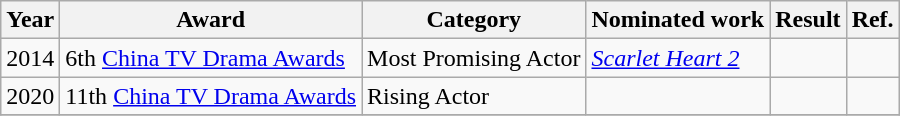<table class="wikitable">
<tr>
<th>Year</th>
<th>Award</th>
<th>Category</th>
<th>Nominated work</th>
<th>Result</th>
<th>Ref.</th>
</tr>
<tr>
<td>2014</td>
<td>6th <a href='#'>China TV Drama Awards</a></td>
<td>Most Promising Actor</td>
<td><em><a href='#'>Scarlet Heart 2</a></em></td>
<td></td>
<td></td>
</tr>
<tr>
<td>2020</td>
<td>11th <a href='#'>China TV Drama Awards</a></td>
<td>Rising Actor</td>
<td></td>
<td></td>
<td></td>
</tr>
<tr>
</tr>
</table>
